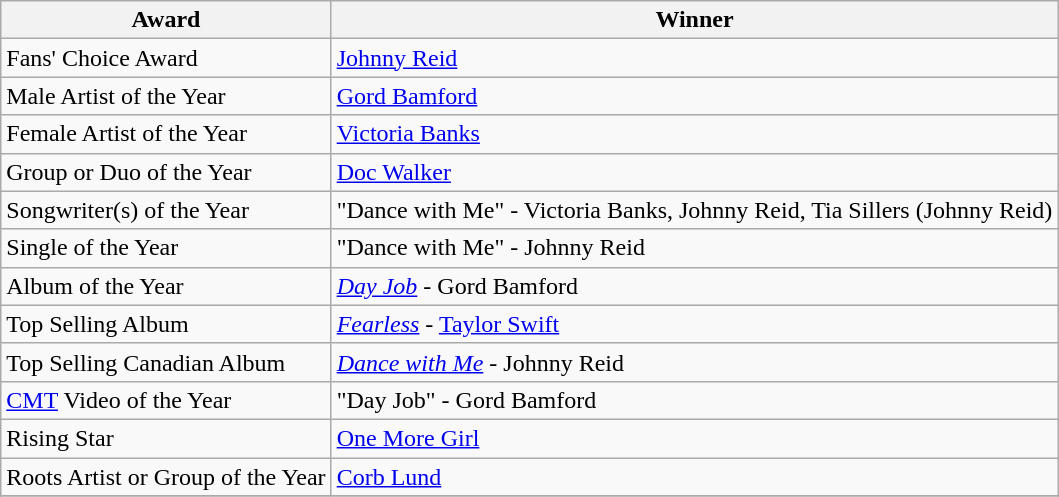<table class="wikitable">
<tr>
<th>Award</th>
<th>Winner</th>
</tr>
<tr>
<td>Fans' Choice Award</td>
<td><a href='#'>Johnny Reid</a></td>
</tr>
<tr>
<td>Male Artist of the Year</td>
<td><a href='#'>Gord Bamford</a></td>
</tr>
<tr>
<td>Female Artist of the Year</td>
<td><a href='#'>Victoria Banks</a></td>
</tr>
<tr>
<td>Group or Duo of the Year</td>
<td><a href='#'>Doc Walker</a></td>
</tr>
<tr>
<td>Songwriter(s) of the Year</td>
<td>"Dance with Me" - Victoria Banks, Johnny Reid, Tia Sillers (Johnny Reid)</td>
</tr>
<tr>
<td>Single of the Year</td>
<td>"Dance with Me" - Johnny Reid</td>
</tr>
<tr>
<td>Album of the Year</td>
<td><em><a href='#'>Day Job</a></em> - Gord Bamford</td>
</tr>
<tr>
<td>Top Selling Album</td>
<td><em><a href='#'>Fearless</a></em> - <a href='#'>Taylor Swift</a></td>
</tr>
<tr>
<td>Top Selling Canadian Album</td>
<td><em><a href='#'>Dance with Me</a></em> - Johnny Reid</td>
</tr>
<tr>
<td><a href='#'>CMT</a> Video of the Year</td>
<td>"Day Job" - Gord Bamford</td>
</tr>
<tr>
<td>Rising Star</td>
<td><a href='#'>One More Girl</a></td>
</tr>
<tr>
<td>Roots Artist or Group of the Year</td>
<td><a href='#'>Corb Lund</a></td>
</tr>
<tr>
</tr>
</table>
